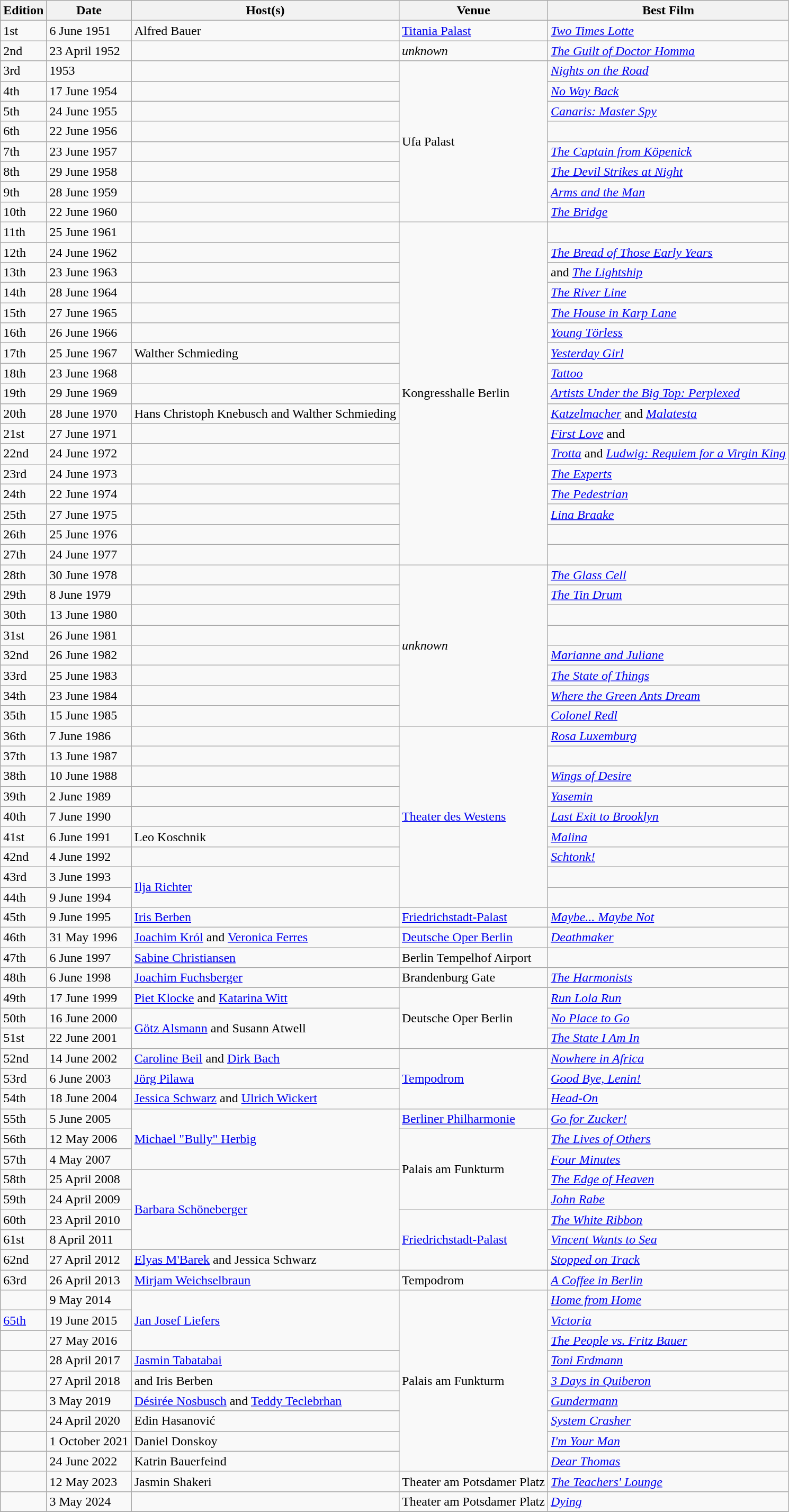<table class="wikitable">
<tr>
<th>Edition</th>
<th>Date</th>
<th>Host(s)</th>
<th>Venue</th>
<th>Best Film</th>
</tr>
<tr>
<td>1st</td>
<td>6 June 1951</td>
<td>Alfred Bauer</td>
<td><a href='#'>Titania Palast</a></td>
<td><em><a href='#'>Two Times Lotte</a></em></td>
</tr>
<tr>
<td>2nd</td>
<td>23 April 1952</td>
<td></td>
<td><em>unknown</em></td>
<td><em><a href='#'>The Guilt of Doctor Homma</a></em></td>
</tr>
<tr>
<td>3rd</td>
<td>1953</td>
<td></td>
<td rowspan=8>Ufa Palast</td>
<td><em><a href='#'>Nights on the Road</a></em></td>
</tr>
<tr>
<td>4th</td>
<td>17 June 1954</td>
<td></td>
<td><em><a href='#'>No Way Back</a></em></td>
</tr>
<tr>
<td>5th</td>
<td>24 June 1955</td>
<td></td>
<td><em><a href='#'>Canaris: Master Spy</a></em></td>
</tr>
<tr>
<td>6th</td>
<td>22 June 1956</td>
<td></td>
<td></td>
</tr>
<tr>
<td>7th</td>
<td>23 June 1957</td>
<td></td>
<td><em><a href='#'>The Captain from Köpenick</a></em></td>
</tr>
<tr>
<td>8th</td>
<td>29 June 1958</td>
<td></td>
<td><em><a href='#'>The Devil Strikes at Night</a></em></td>
</tr>
<tr>
<td>9th</td>
<td>28 June 1959</td>
<td></td>
<td><em><a href='#'>Arms and the Man</a></em></td>
</tr>
<tr>
<td>10th</td>
<td>22 June 1960</td>
<td></td>
<td><em><a href='#'>The Bridge</a></em></td>
</tr>
<tr>
<td>11th</td>
<td>25 June 1961</td>
<td></td>
<td rowspan=17>Kongresshalle Berlin</td>
<td></td>
</tr>
<tr>
<td>12th</td>
<td>24 June 1962</td>
<td></td>
<td><em><a href='#'>The Bread of Those Early Years</a></em></td>
</tr>
<tr>
<td>13th</td>
<td>23 June 1963</td>
<td></td>
<td><em></em> and <em><a href='#'>The Lightship</a></em></td>
</tr>
<tr>
<td>14th</td>
<td>28 June 1964</td>
<td></td>
<td><em><a href='#'>The River Line</a></em></td>
</tr>
<tr>
<td>15th</td>
<td>27 June 1965</td>
<td></td>
<td><em><a href='#'>The House in Karp Lane</a></em></td>
</tr>
<tr>
<td>16th</td>
<td>26 June 1966</td>
<td></td>
<td><em><a href='#'>Young Törless</a></em></td>
</tr>
<tr>
<td>17th</td>
<td>25 June 1967</td>
<td>Walther Schmieding</td>
<td><em><a href='#'>Yesterday Girl</a></em></td>
</tr>
<tr>
<td>18th</td>
<td>23 June 1968</td>
<td></td>
<td><em><a href='#'>Tattoo</a></em></td>
</tr>
<tr>
<td>19th</td>
<td>29 June 1969</td>
<td></td>
<td><em><a href='#'>Artists Under the Big Top: Perplexed</a></em></td>
</tr>
<tr>
<td>20th</td>
<td>28 June 1970</td>
<td>Hans Christoph Knebusch and Walther Schmieding</td>
<td><em><a href='#'>Katzelmacher</a></em> and <em><a href='#'>Malatesta</a></em></td>
</tr>
<tr>
<td>21st</td>
<td>27 June 1971</td>
<td></td>
<td><em><a href='#'>First Love</a></em> and <em></em></td>
</tr>
<tr>
<td>22nd</td>
<td>24 June 1972</td>
<td></td>
<td><em><a href='#'>Trotta</a></em> and <em><a href='#'>Ludwig: Requiem for a Virgin King</a></em></td>
</tr>
<tr>
<td>23rd</td>
<td>24 June 1973</td>
<td></td>
<td><em><a href='#'>The Experts</a></em></td>
</tr>
<tr>
<td>24th</td>
<td>22 June 1974</td>
<td></td>
<td><em><a href='#'>The Pedestrian</a></em></td>
</tr>
<tr>
<td>25th</td>
<td>27 June 1975</td>
<td></td>
<td><em><a href='#'>Lina Braake</a></em></td>
</tr>
<tr>
<td>26th</td>
<td>25 June 1976</td>
<td></td>
<td><em></em></td>
</tr>
<tr>
<td>27th</td>
<td>24 June 1977</td>
<td></td>
<td><em></em></td>
</tr>
<tr>
<td>28th</td>
<td>30 June 1978</td>
<td></td>
<td rowspan=8><em>unknown</em></td>
<td><em><a href='#'>The Glass Cell</a></em></td>
</tr>
<tr>
<td>29th</td>
<td>8 June 1979</td>
<td></td>
<td><em><a href='#'>The Tin Drum</a></em></td>
</tr>
<tr>
<td>30th</td>
<td>13 June 1980</td>
<td></td>
<td><em></em></td>
</tr>
<tr>
<td>31st</td>
<td>26 June 1981</td>
<td></td>
<td><em></em></td>
</tr>
<tr>
<td>32nd</td>
<td>26 June 1982</td>
<td></td>
<td><em><a href='#'>Marianne and Juliane</a></em></td>
</tr>
<tr>
<td>33rd</td>
<td>25 June 1983</td>
<td></td>
<td><em><a href='#'>The State of Things</a></em></td>
</tr>
<tr>
<td>34th</td>
<td>23 June 1984</td>
<td></td>
<td><em><a href='#'>Where the Green Ants Dream</a></em></td>
</tr>
<tr>
<td>35th</td>
<td>15 June 1985</td>
<td></td>
<td><em><a href='#'>Colonel Redl</a></em></td>
</tr>
<tr>
<td>36th</td>
<td>7 June 1986</td>
<td></td>
<td rowspan=9><a href='#'>Theater des Westens</a></td>
<td><em><a href='#'>Rosa Luxemburg</a></em></td>
</tr>
<tr>
<td>37th</td>
<td>13 June 1987</td>
<td></td>
<td></td>
</tr>
<tr>
<td>38th</td>
<td>10 June 1988</td>
<td></td>
<td><em><a href='#'>Wings of Desire</a></em></td>
</tr>
<tr>
<td>39th</td>
<td>2 June 1989</td>
<td></td>
<td><em><a href='#'>Yasemin</a></em></td>
</tr>
<tr>
<td>40th</td>
<td>7 June 1990</td>
<td></td>
<td><em><a href='#'>Last Exit to Brooklyn</a></em></td>
</tr>
<tr>
<td>41st</td>
<td>6 June 1991</td>
<td>Leo Koschnik</td>
<td><em><a href='#'>Malina</a></em></td>
</tr>
<tr>
<td>42nd</td>
<td>4 June 1992</td>
<td></td>
<td><em><a href='#'>Schtonk!</a></em></td>
</tr>
<tr>
<td>43rd</td>
<td>3 June 1993</td>
<td rowspan="2"><a href='#'>Ilja Richter</a></td>
<td></td>
</tr>
<tr>
<td>44th</td>
<td>9 June 1994</td>
<td><em></em></td>
</tr>
<tr>
<td>45th</td>
<td>9 June 1995</td>
<td><a href='#'>Iris Berben</a></td>
<td><a href='#'>Friedrichstadt-Palast</a></td>
<td><em><a href='#'>Maybe... Maybe Not</a></em></td>
</tr>
<tr>
<td>46th</td>
<td>31 May 1996</td>
<td><a href='#'>Joachim Król</a> and <a href='#'>Veronica Ferres</a></td>
<td><a href='#'>Deutsche Oper Berlin</a></td>
<td><em><a href='#'>Deathmaker</a></em></td>
</tr>
<tr>
<td>47th</td>
<td>6 June 1997</td>
<td><a href='#'>Sabine Christiansen</a></td>
<td>Berlin Tempelhof Airport</td>
<td><em></em></td>
</tr>
<tr>
<td>48th</td>
<td>6 June 1998</td>
<td><a href='#'>Joachim Fuchsberger</a></td>
<td>Brandenburg Gate</td>
<td><em><a href='#'>The Harmonists</a></em></td>
</tr>
<tr>
<td>49th</td>
<td>17 June 1999</td>
<td><a href='#'>Piet Klocke</a> and <a href='#'>Katarina Witt</a></td>
<td rowspan=3>Deutsche Oper Berlin</td>
<td><em><a href='#'>Run Lola Run</a></em></td>
</tr>
<tr>
<td>50th</td>
<td>16 June 2000</td>
<td rowspan="2"><a href='#'>Götz Alsmann</a> and Susann Atwell</td>
<td><em><a href='#'>No Place to Go</a></em></td>
</tr>
<tr>
<td>51st</td>
<td>22 June 2001</td>
<td><em><a href='#'>The State I Am In</a></em></td>
</tr>
<tr>
<td>52nd</td>
<td>14 June 2002</td>
<td><a href='#'>Caroline Beil</a> and <a href='#'>Dirk Bach</a></td>
<td rowspan=3><a href='#'>Tempodrom</a></td>
<td><em><a href='#'>Nowhere in Africa</a></em></td>
</tr>
<tr>
<td>53rd</td>
<td>6 June 2003</td>
<td><a href='#'>Jörg Pilawa</a></td>
<td><em><a href='#'>Good Bye, Lenin!</a></em></td>
</tr>
<tr>
<td>54th</td>
<td>18 June 2004</td>
<td><a href='#'>Jessica Schwarz</a> and <a href='#'>Ulrich Wickert</a></td>
<td><em><a href='#'>Head-On</a></em></td>
</tr>
<tr>
<td>55th</td>
<td>5 June 2005</td>
<td rowspan="3"><a href='#'>Michael "Bully" Herbig</a></td>
<td><a href='#'>Berliner Philharmonie</a></td>
<td><em><a href='#'>Go for Zucker!</a></em></td>
</tr>
<tr>
<td>56th</td>
<td>12 May 2006</td>
<td rowspan=4>Palais am Funkturm</td>
<td><em><a href='#'>The Lives of Others</a></em></td>
</tr>
<tr>
<td>57th</td>
<td>4 May 2007</td>
<td><em><a href='#'>Four Minutes</a></em></td>
</tr>
<tr>
<td>58th</td>
<td>25 April 2008</td>
<td rowspan="4"><a href='#'>Barbara Schöneberger</a></td>
<td><em><a href='#'>The Edge of Heaven</a></em></td>
</tr>
<tr>
<td>59th</td>
<td>24 April 2009</td>
<td><em><a href='#'>John Rabe</a></em></td>
</tr>
<tr>
<td>60th</td>
<td>23 April 2010</td>
<td rowspan=3><a href='#'>Friedrichstadt-Palast</a></td>
<td><em><a href='#'>The White Ribbon</a></em></td>
</tr>
<tr>
<td>61st</td>
<td>8 April 2011</td>
<td><em><a href='#'>Vincent Wants to Sea</a></em></td>
</tr>
<tr>
<td>62nd</td>
<td>27 April 2012</td>
<td><a href='#'>Elyas M'Barek</a> and Jessica Schwarz</td>
<td><em><a href='#'>Stopped on Track</a></em></td>
</tr>
<tr>
<td>63rd</td>
<td>26 April 2013</td>
<td><a href='#'>Mirjam Weichselbraun</a></td>
<td>Tempodrom</td>
<td><em><a href='#'>A Coffee in Berlin</a></em></td>
</tr>
<tr>
<td></td>
<td>9 May 2014</td>
<td rowspan="3"><a href='#'>Jan Josef Liefers</a></td>
<td rowspan="9">Palais am Funkturm</td>
<td><em><a href='#'>Home from Home</a></em></td>
</tr>
<tr>
<td><a href='#'>65th</a></td>
<td>19 June 2015</td>
<td><em><a href='#'>Victoria</a></em></td>
</tr>
<tr>
<td></td>
<td>27 May 2016</td>
<td><em><a href='#'>The People vs. Fritz Bauer</a></em></td>
</tr>
<tr>
<td></td>
<td>28 April 2017</td>
<td><a href='#'>Jasmin Tabatabai</a></td>
<td><em><a href='#'>Toni Erdmann</a></em></td>
</tr>
<tr>
<td></td>
<td>27 April 2018</td>
<td> and Iris Berben</td>
<td><em><a href='#'>3 Days in Quiberon</a></em></td>
</tr>
<tr>
<td></td>
<td>3 May 2019</td>
<td><a href='#'>Désirée Nosbusch</a> and <a href='#'>Teddy Teclebrhan</a></td>
<td><em><a href='#'>Gundermann</a></em></td>
</tr>
<tr>
<td></td>
<td>24 April 2020</td>
<td>Edin Hasanović</td>
<td><em><a href='#'>System Crasher</a></em></td>
</tr>
<tr>
<td></td>
<td>1 October 2021</td>
<td>Daniel Donskoy</td>
<td><em><a href='#'>I'm Your Man</a></em></td>
</tr>
<tr>
<td></td>
<td>24 June 2022</td>
<td>Katrin Bauerfeind</td>
<td><em><a href='#'>Dear Thomas</a></em></td>
</tr>
<tr>
<td></td>
<td>12 May 2023</td>
<td>Jasmin Shakeri</td>
<td>Theater am Potsdamer Platz</td>
<td><em><a href='#'>The Teachers' Lounge</a></em></td>
</tr>
<tr>
<td></td>
<td>3 May 2024</td>
<td></td>
<td>Theater am Potsdamer Platz</td>
<td><em><a href='#'>Dying</a></em></td>
</tr>
<tr>
</tr>
</table>
